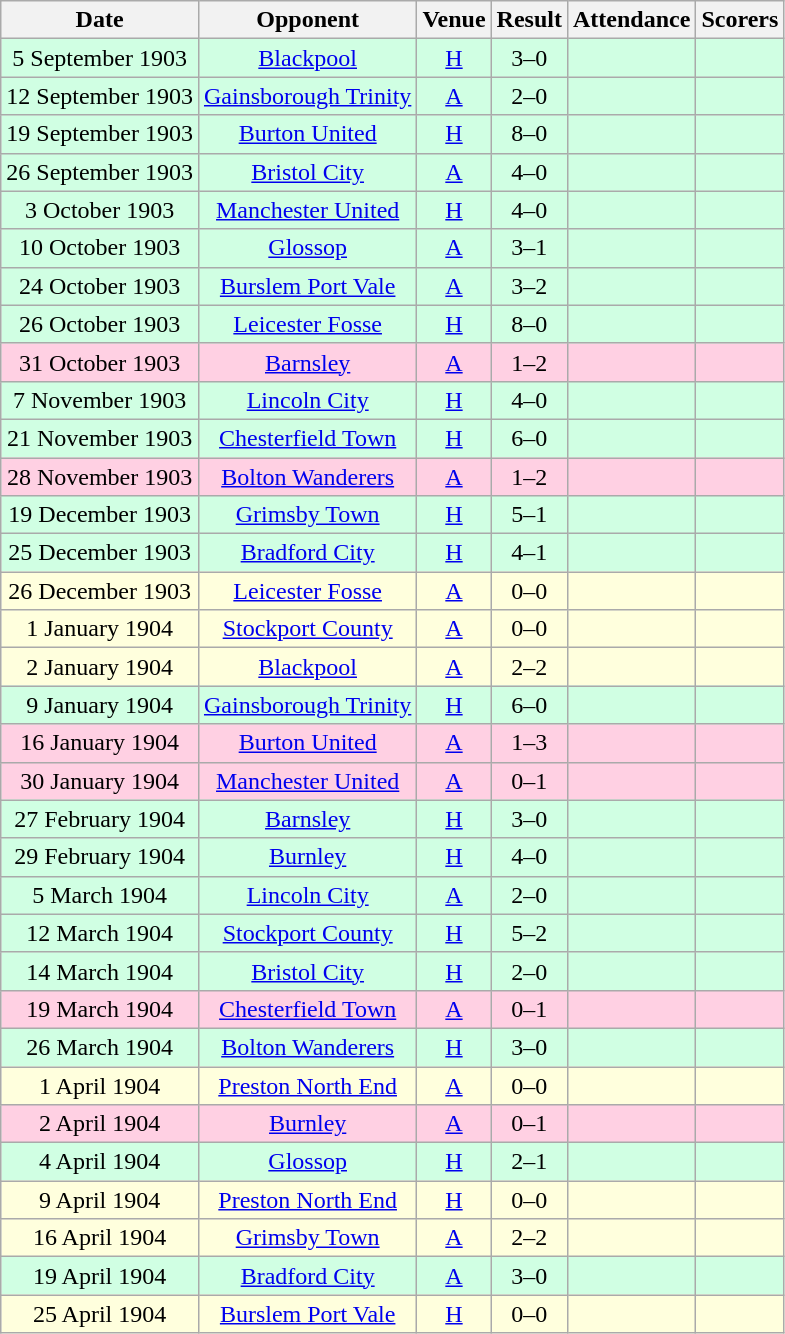<table class="wikitable sortable" style="text-align:center;">
<tr>
<th>Date</th>
<th>Opponent</th>
<th>Venue</th>
<th>Result</th>
<th>Attendance</th>
<th>Scorers</th>
</tr>
<tr style="background:#d0ffe3;">
<td>5 September 1903</td>
<td><a href='#'>Blackpool</a></td>
<td><a href='#'>H</a></td>
<td>3–0</td>
<td></td>
<td></td>
</tr>
<tr style="background:#d0ffe3;">
<td>12 September 1903</td>
<td><a href='#'>Gainsborough Trinity</a></td>
<td><a href='#'>A</a></td>
<td>2–0</td>
<td></td>
<td></td>
</tr>
<tr style="background:#d0ffe3;">
<td>19 September 1903</td>
<td><a href='#'>Burton United</a></td>
<td><a href='#'>H</a></td>
<td>8–0</td>
<td></td>
<td></td>
</tr>
<tr style="background:#d0ffe3;">
<td>26 September 1903</td>
<td><a href='#'>Bristol City</a></td>
<td><a href='#'>A</a></td>
<td>4–0</td>
<td></td>
<td></td>
</tr>
<tr style="background:#d0ffe3;">
<td>3 October 1903</td>
<td><a href='#'>Manchester United</a></td>
<td><a href='#'>H</a></td>
<td>4–0</td>
<td></td>
<td></td>
</tr>
<tr style="background:#d0ffe3;">
<td>10 October 1903</td>
<td><a href='#'>Glossop</a></td>
<td><a href='#'>A</a></td>
<td>3–1</td>
<td></td>
<td></td>
</tr>
<tr style="background:#d0ffe3;">
<td>24 October 1903</td>
<td><a href='#'>Burslem Port Vale</a></td>
<td><a href='#'>A</a></td>
<td>3–2</td>
<td></td>
<td></td>
</tr>
<tr style="background:#d0ffe3;">
<td>26 October 1903</td>
<td><a href='#'>Leicester Fosse</a></td>
<td><a href='#'>H</a></td>
<td>8–0</td>
<td></td>
<td></td>
</tr>
<tr style="background:#ffd0e3;">
<td>31 October 1903</td>
<td><a href='#'>Barnsley</a></td>
<td><a href='#'>A</a></td>
<td>1–2</td>
<td></td>
<td></td>
</tr>
<tr style="background:#d0ffe3;">
<td>7 November 1903</td>
<td><a href='#'>Lincoln City</a></td>
<td><a href='#'>H</a></td>
<td>4–0</td>
<td></td>
<td></td>
</tr>
<tr style="background:#d0ffe3;">
<td>21 November 1903</td>
<td><a href='#'>Chesterfield Town</a></td>
<td><a href='#'>H</a></td>
<td>6–0</td>
<td></td>
<td></td>
</tr>
<tr style="background:#ffd0e3;">
<td>28 November 1903</td>
<td><a href='#'>Bolton Wanderers</a></td>
<td><a href='#'>A</a></td>
<td>1–2</td>
<td></td>
<td></td>
</tr>
<tr style="background:#d0ffe3;">
<td>19 December 1903</td>
<td><a href='#'>Grimsby Town</a></td>
<td><a href='#'>H</a></td>
<td>5–1</td>
<td></td>
<td></td>
</tr>
<tr style="background:#d0ffe3;">
<td>25 December 1903</td>
<td><a href='#'>Bradford City</a></td>
<td><a href='#'>H</a></td>
<td>4–1</td>
<td></td>
<td></td>
</tr>
<tr style="background:#ffffdd;">
<td>26 December 1903</td>
<td><a href='#'>Leicester Fosse</a></td>
<td><a href='#'>A</a></td>
<td>0–0</td>
<td></td>
<td></td>
</tr>
<tr style="background:#ffffdd;">
<td>1 January 1904</td>
<td><a href='#'>Stockport County</a></td>
<td><a href='#'>A</a></td>
<td>0–0</td>
<td></td>
<td></td>
</tr>
<tr style="background:#ffffdd;">
<td>2 January 1904</td>
<td><a href='#'>Blackpool</a></td>
<td><a href='#'>A</a></td>
<td>2–2</td>
<td></td>
<td></td>
</tr>
<tr style="background:#d0ffe3;">
<td>9 January 1904</td>
<td><a href='#'>Gainsborough Trinity</a></td>
<td><a href='#'>H</a></td>
<td>6–0</td>
<td></td>
<td></td>
</tr>
<tr style="background:#ffd0e3;">
<td>16 January 1904</td>
<td><a href='#'>Burton United</a></td>
<td><a href='#'>A</a></td>
<td>1–3</td>
<td></td>
<td></td>
</tr>
<tr style="background:#ffd0e3;">
<td>30 January 1904</td>
<td><a href='#'>Manchester United</a></td>
<td><a href='#'>A</a></td>
<td>0–1</td>
<td></td>
<td></td>
</tr>
<tr style="background:#d0ffe3;">
<td>27 February 1904</td>
<td><a href='#'>Barnsley</a></td>
<td><a href='#'>H</a></td>
<td>3–0</td>
<td></td>
<td></td>
</tr>
<tr style="background:#d0ffe3;">
<td>29 February 1904</td>
<td><a href='#'>Burnley</a></td>
<td><a href='#'>H</a></td>
<td>4–0</td>
<td></td>
<td></td>
</tr>
<tr style="background:#d0ffe3;">
<td>5 March 1904</td>
<td><a href='#'>Lincoln City</a></td>
<td><a href='#'>A</a></td>
<td>2–0</td>
<td></td>
<td></td>
</tr>
<tr style="background:#d0ffe3;">
<td>12 March 1904</td>
<td><a href='#'>Stockport County</a></td>
<td><a href='#'>H</a></td>
<td>5–2</td>
<td></td>
<td></td>
</tr>
<tr style="background:#d0ffe3;">
<td>14 March 1904</td>
<td><a href='#'>Bristol City</a></td>
<td><a href='#'>H</a></td>
<td>2–0</td>
<td></td>
<td></td>
</tr>
<tr style="background:#ffd0e3;">
<td>19 March 1904</td>
<td><a href='#'>Chesterfield Town</a></td>
<td><a href='#'>A</a></td>
<td>0–1</td>
<td></td>
<td></td>
</tr>
<tr style="background:#d0ffe3;">
<td>26 March 1904</td>
<td><a href='#'>Bolton Wanderers</a></td>
<td><a href='#'>H</a></td>
<td>3–0</td>
<td></td>
<td></td>
</tr>
<tr style="background:#ffffdd;">
<td>1 April 1904</td>
<td><a href='#'>Preston North End</a></td>
<td><a href='#'>A</a></td>
<td>0–0</td>
<td></td>
<td></td>
</tr>
<tr style="background:#ffd0e3;">
<td>2 April 1904</td>
<td><a href='#'>Burnley</a></td>
<td><a href='#'>A</a></td>
<td>0–1</td>
<td></td>
<td></td>
</tr>
<tr style="background:#d0ffe3;">
<td>4 April 1904</td>
<td><a href='#'>Glossop</a></td>
<td><a href='#'>H</a></td>
<td>2–1</td>
<td></td>
<td></td>
</tr>
<tr style="background:#ffffdd;">
<td>9 April 1904</td>
<td><a href='#'>Preston North End</a></td>
<td><a href='#'>H</a></td>
<td>0–0</td>
<td></td>
<td></td>
</tr>
<tr style="background:#ffffdd;">
<td>16 April 1904</td>
<td><a href='#'>Grimsby Town</a></td>
<td><a href='#'>A</a></td>
<td>2–2</td>
<td></td>
<td></td>
</tr>
<tr style="background:#d0ffe3;">
<td>19 April 1904</td>
<td><a href='#'>Bradford City</a></td>
<td><a href='#'>A</a></td>
<td>3–0</td>
<td></td>
<td></td>
</tr>
<tr style="background:#ffffdd;">
<td>25 April 1904</td>
<td><a href='#'>Burslem Port Vale</a></td>
<td><a href='#'>H</a></td>
<td>0–0</td>
<td></td>
<td></td>
</tr>
</table>
